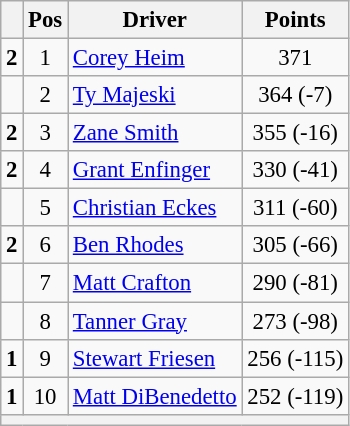<table class="wikitable" style="font-size: 95%;">
<tr>
<th></th>
<th>Pos</th>
<th>Driver</th>
<th>Points</th>
</tr>
<tr>
<td align="left"> <strong>2</strong></td>
<td style="text-align:center;">1</td>
<td><a href='#'>Corey Heim</a></td>
<td style="text-align:center;">371</td>
</tr>
<tr>
<td align="left"></td>
<td style="text-align:center;">2</td>
<td><a href='#'>Ty Majeski</a></td>
<td style="text-align:center;">364 (-7)</td>
</tr>
<tr>
<td align="left"> <strong>2</strong></td>
<td style="text-align:center;">3</td>
<td><a href='#'>Zane Smith</a></td>
<td style="text-align:center;">355 (-16)</td>
</tr>
<tr>
<td align="left"> <strong>2</strong></td>
<td style="text-align:center;">4</td>
<td><a href='#'>Grant Enfinger</a></td>
<td style="text-align:center;">330 (-41)</td>
</tr>
<tr>
<td align="left"></td>
<td style="text-align:center;">5</td>
<td><a href='#'>Christian Eckes</a></td>
<td style="text-align:center;">311 (-60)</td>
</tr>
<tr>
<td align="left"> <strong>2</strong></td>
<td style="text-align:center;">6</td>
<td><a href='#'>Ben Rhodes</a></td>
<td style="text-align:center;">305 (-66)</td>
</tr>
<tr>
<td align="left"></td>
<td style="text-align:center;">7</td>
<td><a href='#'>Matt Crafton</a></td>
<td style="text-align:center;">290 (-81)</td>
</tr>
<tr>
<td align="left"></td>
<td style="text-align:center;">8</td>
<td><a href='#'>Tanner Gray</a></td>
<td style="text-align:center;">273 (-98)</td>
</tr>
<tr>
<td align="left"> <strong>1</strong></td>
<td style="text-align:center;">9</td>
<td><a href='#'>Stewart Friesen</a></td>
<td style="text-align:center;">256 (-115)</td>
</tr>
<tr>
<td align="left"> <strong>1</strong></td>
<td style="text-align:center;">10</td>
<td><a href='#'>Matt DiBenedetto</a></td>
<td style="text-align:center;">252 (-119)</td>
</tr>
<tr class="sortbottom">
<th colspan="9"></th>
</tr>
</table>
